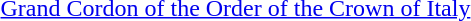<table>
<tr>
<td rowspan=2 style="width:60px; vertical-align:top;"></td>
<td><a href='#'>Grand Cordon of the Order of the Crown of Italy</a></td>
</tr>
<tr>
<td></td>
</tr>
</table>
